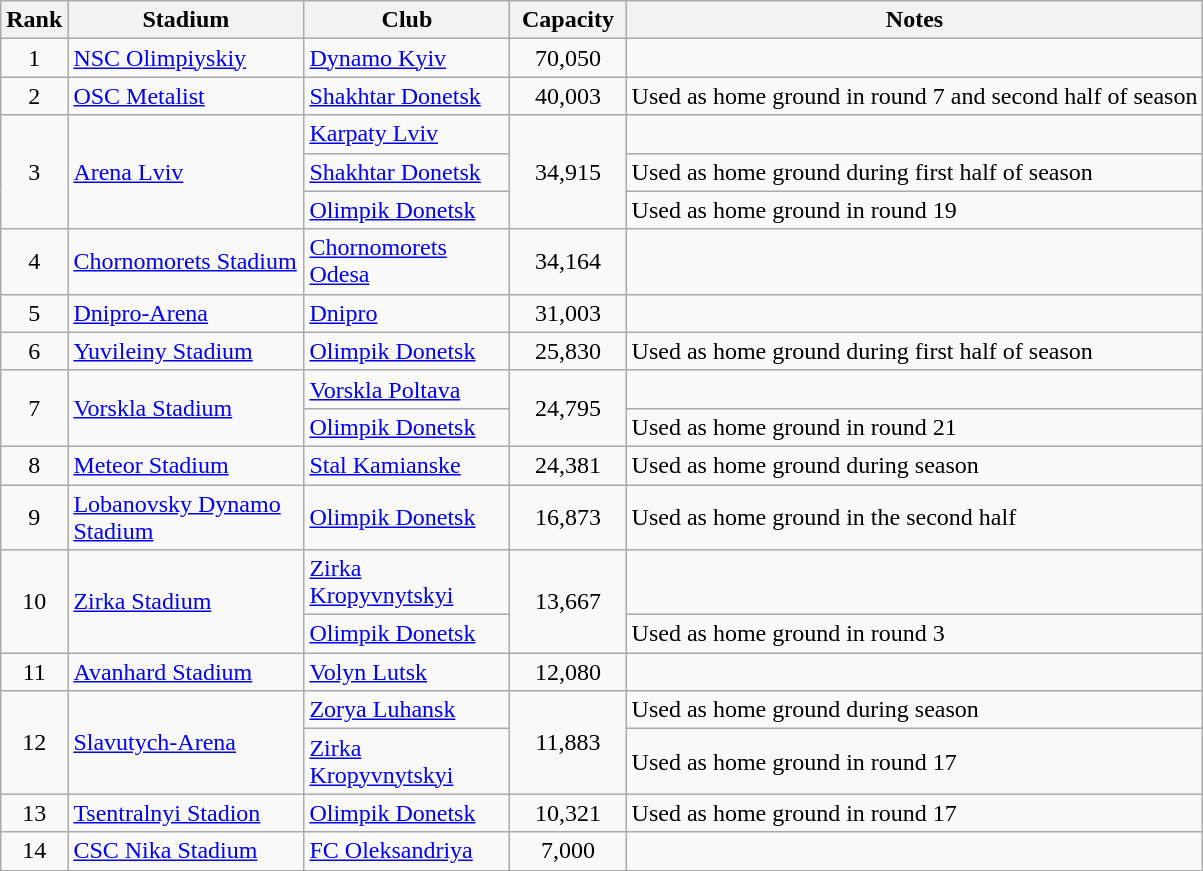<table class="wikitable sortable" style="text-align:left;">
<tr>
<th width=18>Rank</th>
<th width=150>Stadium</th>
<th width=130>Club</th>
<th width=70>Capacity</th>
<th>Notes</th>
</tr>
<tr>
<td align=center>1</td>
<td><a href='#'>NSC Olimpiyskiy</a></td>
<td><a href='#'>Dynamo Kyiv</a></td>
<td align=center>70,050</td>
<td></td>
</tr>
<tr>
<td align=center>2</td>
<td><a href='#'>OSC Metalist</a></td>
<td><a href='#'>Shakhtar Donetsk</a></td>
<td align=center>40,003</td>
<td>Used as home ground in round 7 and second half of season</td>
</tr>
<tr>
<td align=center rowspan=3>3</td>
<td rowspan=3><a href='#'>Arena Lviv</a></td>
<td><a href='#'>Karpaty Lviv</a></td>
<td align=center rowspan=3>34,915</td>
<td></td>
</tr>
<tr>
<td><a href='#'>Shakhtar Donetsk</a></td>
<td>Used as home ground during first half of season</td>
</tr>
<tr>
<td><a href='#'>Olimpik Donetsk</a></td>
<td>Used as home ground in round 19</td>
</tr>
<tr>
<td align=center>4</td>
<td><a href='#'>Chornomorets Stadium</a></td>
<td><a href='#'>Chornomorets Odesa</a></td>
<td align=center>34,164</td>
<td></td>
</tr>
<tr>
<td align=center>5</td>
<td><a href='#'>Dnipro-Arena</a></td>
<td><a href='#'>Dnipro</a></td>
<td align=center>31,003</td>
<td></td>
</tr>
<tr>
<td align=center>6</td>
<td><a href='#'>Yuvileiny Stadium</a></td>
<td><a href='#'>Olimpik Donetsk</a></td>
<td align=center>25,830</td>
<td>Used as home ground during first half of season</td>
</tr>
<tr>
<td align=center rowspan=2>7</td>
<td rowspan=2><a href='#'>Vorskla Stadium</a></td>
<td><a href='#'>Vorskla Poltava</a></td>
<td align=center rowspan=2>24,795</td>
<td></td>
</tr>
<tr>
<td><a href='#'>Olimpik Donetsk</a></td>
<td>Used as home ground in round 21</td>
</tr>
<tr>
<td align=center>8</td>
<td><a href='#'>Meteor Stadium</a></td>
<td><a href='#'>Stal Kamianske</a></td>
<td align=center>24,381</td>
<td>Used as home ground during season</td>
</tr>
<tr>
<td align=center>9</td>
<td><a href='#'>Lobanovsky Dynamo Stadium</a></td>
<td><a href='#'>Olimpik Donetsk</a></td>
<td align=center>16,873</td>
<td>Used as home ground in the second half</td>
</tr>
<tr>
<td align=center rowspan=2>10</td>
<td rowspan=2><a href='#'>Zirka Stadium</a></td>
<td><a href='#'>Zirka Kropyvnytskyi</a></td>
<td align=center rowspan=2>13,667</td>
<td></td>
</tr>
<tr>
<td><a href='#'>Olimpik Donetsk</a></td>
<td>Used as home ground in round 3</td>
</tr>
<tr>
<td align=center>11</td>
<td><a href='#'>Avanhard Stadium</a></td>
<td><a href='#'>Volyn Lutsk</a></td>
<td align=center>12,080</td>
<td></td>
</tr>
<tr>
<td align=center rowspan=2>12</td>
<td rowspan=2><a href='#'>Slavutych-Arena</a></td>
<td><a href='#'>Zorya Luhansk</a></td>
<td align=center rowspan=2>11,883</td>
<td>Used as home ground during season</td>
</tr>
<tr>
<td><a href='#'>Zirka Kropyvnytskyi</a></td>
<td>Used as home ground in round 17</td>
</tr>
<tr>
<td align=center>13</td>
<td><a href='#'>Tsentralnyi Stadion</a></td>
<td><a href='#'>Olimpik Donetsk</a></td>
<td align=center>10,321</td>
<td>Used as home ground in round 17</td>
</tr>
<tr>
<td align=center>14</td>
<td><a href='#'>CSC Nika Stadium</a></td>
<td><a href='#'>FC Oleksandriya</a></td>
<td align=center>7,000</td>
<td></td>
</tr>
</table>
